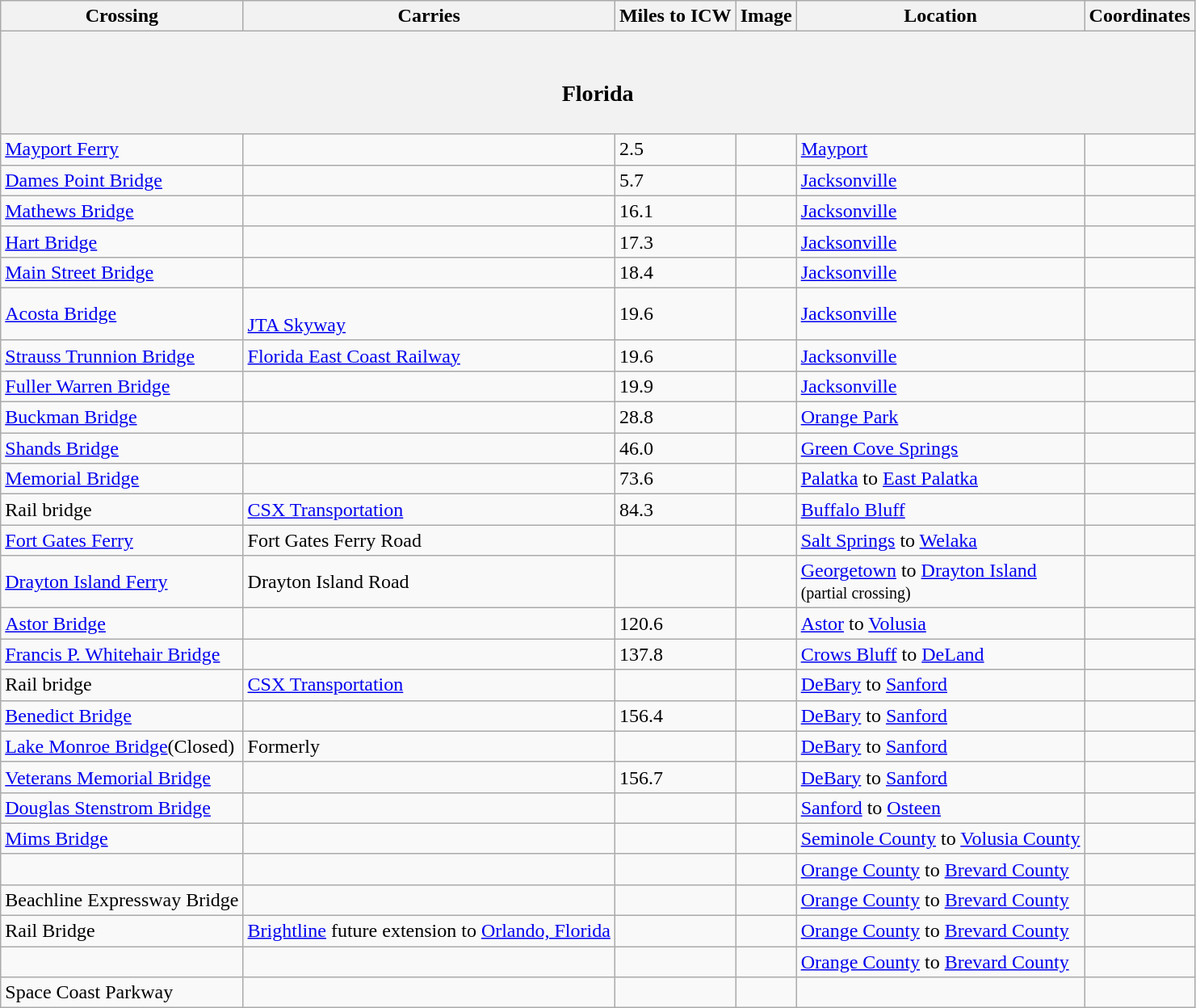<table class=wikitable>
<tr>
<th>Crossing</th>
<th>Carries</th>
<th>Miles to ICW</th>
<th>Image</th>
<th>Location</th>
<th>Coordinates</th>
</tr>
<tr>
<th colspan=6><br><h3>Florida</h3></th>
</tr>
<tr>
<td><a href='#'>Mayport Ferry</a></td>
<td></td>
<td>2.5</td>
<td></td>
<td><a href='#'>Mayport</a></td>
<td></td>
</tr>
<tr>
<td><a href='#'>Dames Point Bridge</a></td>
<td></td>
<td>5.7</td>
<td></td>
<td><a href='#'>Jacksonville</a></td>
<td></td>
</tr>
<tr>
<td><a href='#'>Mathews Bridge</a></td>
<td></td>
<td>16.1</td>
<td></td>
<td><a href='#'>Jacksonville</a></td>
<td></td>
</tr>
<tr>
<td><a href='#'>Hart Bridge</a></td>
<td></td>
<td>17.3</td>
<td></td>
<td><a href='#'>Jacksonville</a></td>
<td></td>
</tr>
<tr>
<td><a href='#'>Main Street Bridge</a></td>
<td></td>
<td>18.4</td>
<td></td>
<td><a href='#'>Jacksonville</a></td>
<td></td>
</tr>
<tr>
<td><a href='#'>Acosta Bridge</a></td>
<td><br><a href='#'>JTA Skyway</a></td>
<td>19.6</td>
<td></td>
<td><a href='#'>Jacksonville</a></td>
<td></td>
</tr>
<tr>
<td><a href='#'>Strauss Trunnion Bridge</a></td>
<td><a href='#'>Florida East Coast Railway</a></td>
<td>19.6</td>
<td></td>
<td><a href='#'>Jacksonville</a></td>
<td></td>
</tr>
<tr>
<td><a href='#'>Fuller Warren Bridge</a></td>
<td></td>
<td>19.9</td>
<td></td>
<td><a href='#'>Jacksonville</a></td>
<td></td>
</tr>
<tr>
<td><a href='#'>Buckman Bridge</a></td>
<td></td>
<td>28.8</td>
<td></td>
<td><a href='#'>Orange Park</a></td>
<td></td>
</tr>
<tr>
<td><a href='#'>Shands Bridge</a></td>
<td></td>
<td>46.0</td>
<td></td>
<td><a href='#'>Green Cove Springs</a></td>
<td></td>
</tr>
<tr>
<td><a href='#'>Memorial Bridge</a></td>
<td></td>
<td>73.6</td>
<td></td>
<td><a href='#'>Palatka</a> to <a href='#'>East Palatka</a></td>
<td></td>
</tr>
<tr>
<td>Rail bridge</td>
<td><a href='#'>CSX Transportation</a></td>
<td>84.3</td>
<td></td>
<td><a href='#'>Buffalo Bluff</a></td>
<td></td>
</tr>
<tr>
<td><a href='#'>Fort Gates Ferry</a></td>
<td>Fort Gates Ferry Road</td>
<td></td>
<td></td>
<td><a href='#'>Salt Springs</a> to <a href='#'>Welaka</a></td>
<td></td>
</tr>
<tr>
<td><a href='#'>Drayton Island Ferry</a></td>
<td>Drayton Island Road</td>
<td></td>
<td></td>
<td><a href='#'>Georgetown</a> to <a href='#'>Drayton Island</a><br><small>(partial crossing)</small></td>
<td></td>
</tr>
<tr>
<td><a href='#'>Astor Bridge</a></td>
<td></td>
<td>120.6</td>
<td></td>
<td><a href='#'>Astor</a> to <a href='#'>Volusia</a></td>
<td></td>
</tr>
<tr>
<td><a href='#'>Francis P. Whitehair Bridge</a></td>
<td></td>
<td>137.8</td>
<td></td>
<td><a href='#'>Crows Bluff</a> to <a href='#'>DeLand</a></td>
<td></td>
</tr>
<tr>
<td>Rail bridge</td>
<td><a href='#'>CSX Transportation</a></td>
<td></td>
<td></td>
<td><a href='#'>DeBary</a> to <a href='#'>Sanford</a></td>
<td></td>
</tr>
<tr>
<td><a href='#'>Benedict Bridge</a></td>
<td></td>
<td>156.4</td>
<td></td>
<td><a href='#'>DeBary</a> to <a href='#'>Sanford</a></td>
<td></td>
</tr>
<tr>
<td><a href='#'>Lake Monroe Bridge</a>(Closed)</td>
<td>Formerly </td>
<td></td>
<td></td>
<td><a href='#'>DeBary</a> to <a href='#'>Sanford</a></td>
<td></td>
</tr>
<tr>
<td><a href='#'>Veterans Memorial Bridge</a></td>
<td></td>
<td>156.7</td>
<td></td>
<td><a href='#'>DeBary</a> to <a href='#'>Sanford</a></td>
<td></td>
</tr>
<tr>
<td><a href='#'>Douglas Stenstrom Bridge</a></td>
<td></td>
<td></td>
<td></td>
<td><a href='#'>Sanford</a> to <a href='#'>Osteen</a></td>
<td></td>
</tr>
<tr>
<td><a href='#'>Mims Bridge</a></td>
<td></td>
<td></td>
<td></td>
<td><a href='#'>Seminole County</a> to <a href='#'>Volusia County</a></td>
<td></td>
</tr>
<tr>
<td></td>
<td></td>
<td></td>
<td></td>
<td><a href='#'>Orange County</a> to <a href='#'>Brevard County</a></td>
<td></td>
</tr>
<tr>
<td>Beachline Expressway Bridge</td>
<td></td>
<td></td>
<td></td>
<td><a href='#'>Orange County</a> to <a href='#'>Brevard County</a></td>
<td></td>
</tr>
<tr>
<td>Rail Bridge</td>
<td><a href='#'>Brightline</a> future extension to <a href='#'>Orlando, Florida</a></td>
<td></td>
<td></td>
<td><a href='#'>Orange County</a> to <a href='#'>Brevard County</a></td>
<td></td>
</tr>
<tr>
<td></td>
<td></td>
<td></td>
<td></td>
<td><a href='#'>Orange County</a> to <a href='#'>Brevard County</a></td>
<td></td>
</tr>
<tr>
<td>Space Coast Parkway</td>
<td></td>
<td></td>
<td></td>
<td></td>
<td></td>
</tr>
</table>
